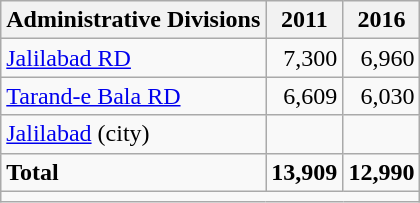<table class="wikitable">
<tr>
<th>Administrative Divisions</th>
<th>2011</th>
<th>2016</th>
</tr>
<tr>
<td><a href='#'>Jalilabad RD</a></td>
<td style="text-align: right;">7,300</td>
<td style="text-align: right;">6,960</td>
</tr>
<tr>
<td><a href='#'>Tarand-e Bala RD</a></td>
<td style="text-align: right;">6,609</td>
<td style="text-align: right;">6,030</td>
</tr>
<tr>
<td><a href='#'>Jalilabad</a> (city)</td>
<td style="text-align: right;"></td>
<td style="text-align: right;"></td>
</tr>
<tr>
<td><strong>Total</strong></td>
<td style="text-align: right;"><strong>13,909</strong></td>
<td style="text-align: right;"><strong>12,990</strong></td>
</tr>
<tr>
<td colspan=3></td>
</tr>
</table>
